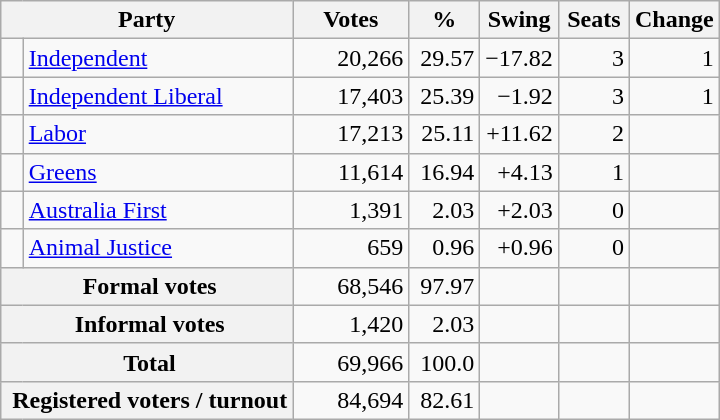<table class="wikitable" style="text-align:right; margin-bottom:0">
<tr>
<th style="width:10px" colspan=3>Party</th>
<th style="width:70px;">Votes</th>
<th style="width:40px;">%</th>
<th style="width:40px;">Swing</th>
<th style="width:40px;">Seats</th>
<th style="width:40px;">Change</th>
</tr>
<tr>
<td> </td>
<td style="text-align:left;" colspan="2"><a href='#'>Independent</a></td>
<td style="width:70px;">20,266</td>
<td style="width:40px;">29.57</td>
<td style="width:45px;">−17.82</td>
<td style="width:40px;">3</td>
<td style="width:40px;"> 1</td>
</tr>
<tr>
<td> </td>
<td style="text-align:left;" colspan="2"><a href='#'>Independent Liberal</a></td>
<td>17,403</td>
<td>25.39</td>
<td>−1.92</td>
<td>3</td>
<td> 1</td>
</tr>
<tr>
<td> </td>
<td style="text-align:left;" colspan="2"><a href='#'>Labor</a></td>
<td>17,213</td>
<td>25.11</td>
<td>+11.62</td>
<td>2</td>
<td></td>
</tr>
<tr>
<td> </td>
<td style="text-align:left;" colspan="2"><a href='#'>Greens</a></td>
<td>11,614</td>
<td>16.94</td>
<td>+4.13</td>
<td>1</td>
<td></td>
</tr>
<tr>
<td> </td>
<td style="text-align:left;" colspan="2"><a href='#'>Australia First</a></td>
<td>1,391</td>
<td>2.03</td>
<td>+2.03</td>
<td>0</td>
<td></td>
</tr>
<tr>
<td> </td>
<td style="text-align:left;" colspan="2"><a href='#'>Animal Justice</a></td>
<td>659</td>
<td>0.96</td>
<td>+0.96</td>
<td>0</td>
<td></td>
</tr>
<tr>
<th colspan="3" rowspan="1"> Formal votes</th>
<td>68,546</td>
<td>97.97</td>
<td></td>
<td></td>
<td></td>
</tr>
<tr>
<th colspan="3" rowspan="1"> Informal votes</th>
<td>1,420</td>
<td>2.03</td>
<td></td>
<td></td>
<td></td>
</tr>
<tr>
<th colspan="3" rowspan="1"> Total</th>
<td>69,966</td>
<td>100.0</td>
<td></td>
<td></td>
<td></td>
</tr>
<tr>
<th colspan="3" rowspan="1"> Registered voters / turnout</th>
<td>84,694</td>
<td>82.61</td>
<td></td>
<td></td>
<td></td>
</tr>
</table>
